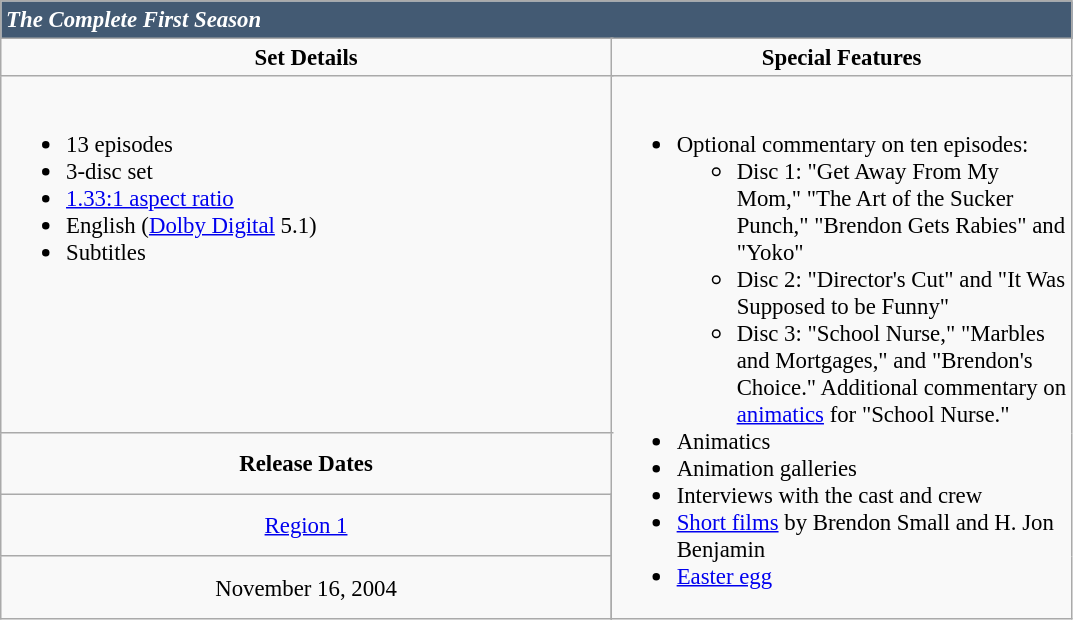<table class="wikitable" style="font-size: 95%;">
<tr style="background:#435A73; color: #ffffff;">
<td colspan="5"><strong><em>The Complete First Season</em></strong></td>
</tr>
<tr valign="top">
<td align="center" width="400" colspan="3"><strong>Set Details</strong></td>
<td width="300" align="center"><strong>Special Features</strong></td>
</tr>
<tr valign="top">
<td colspan="3" align="left" width="400"><br><ul><li>13 episodes</li><li>3-disc set</li><li><a href='#'>1.33:1 aspect ratio</a></li><li>English (<a href='#'>Dolby Digital</a> 5.1)</li><li>Subtitles</li></ul></td>
<td rowspan="4" align="left" width="300"><br><ul><li>Optional commentary on ten episodes:<ul><li>Disc 1: "Get Away From My Mom," "The Art of the Sucker Punch," "Brendon Gets Rabies" and "Yoko"</li><li>Disc 2: "Director's Cut" and "It Was Supposed to be Funny"</li><li>Disc 3: "School Nurse," "Marbles and Mortgages," and "Brendon's Choice." Additional commentary on <a href='#'>animatics</a> for "School Nurse."</li></ul></li><li>Animatics</li><li>Animation galleries</li><li>Interviews with the cast and crew</li><li><a href='#'>Short films</a> by Brendon Small and H. Jon Benjamin</li><li><a href='#'>Easter egg</a></li></ul></td>
</tr>
<tr>
<td colspan="3" align="center"><strong>Release Dates</strong></td>
</tr>
<tr>
<td align="center"><a href='#'>Region 1</a></td>
</tr>
<tr>
<td align="center">November 16, 2004</td>
</tr>
</table>
